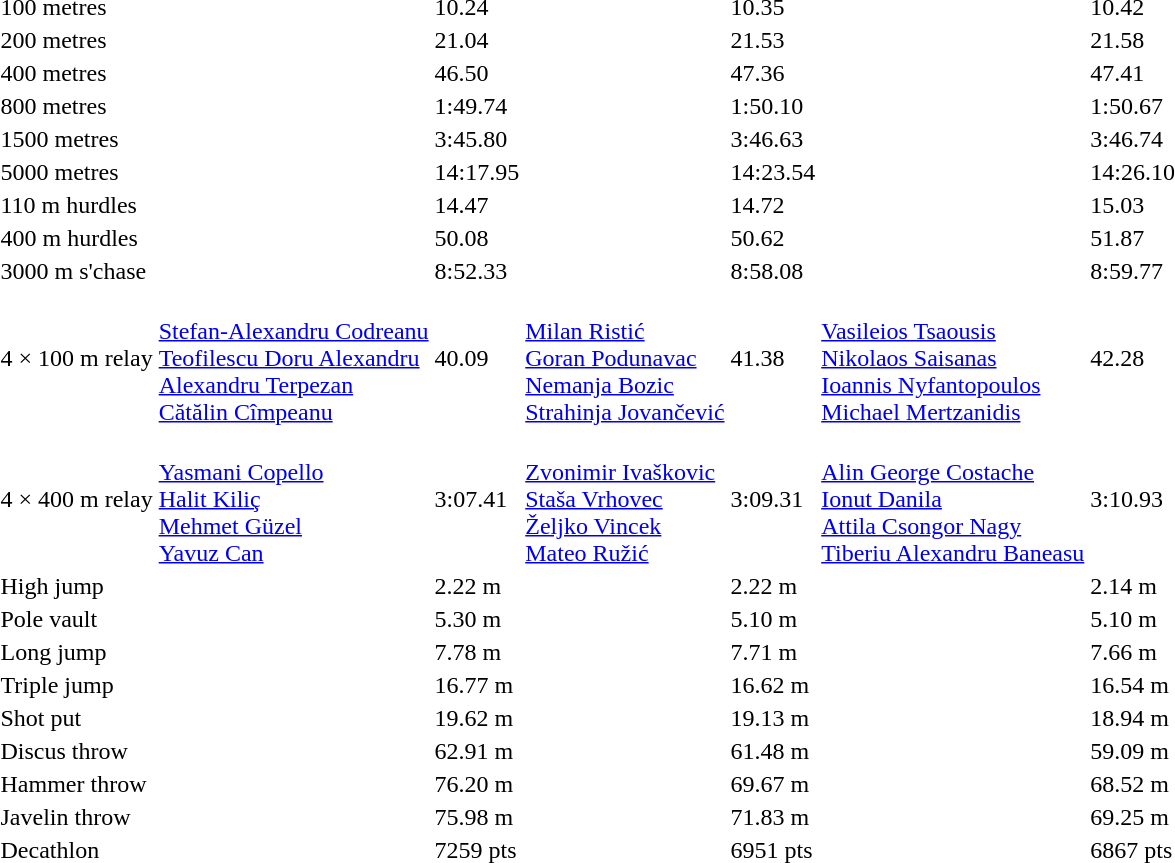<table>
<tr>
<td>100 metres</td>
<td></td>
<td>10.24</td>
<td></td>
<td>10.35</td>
<td></td>
<td>10.42</td>
</tr>
<tr>
<td>200 metres</td>
<td></td>
<td>21.04</td>
<td></td>
<td>21.53</td>
<td></td>
<td>21.58</td>
</tr>
<tr>
<td>400 metres</td>
<td></td>
<td>46.50</td>
<td></td>
<td>47.36</td>
<td></td>
<td>47.41</td>
</tr>
<tr>
<td>800 metres</td>
<td></td>
<td>1:49.74</td>
<td></td>
<td>1:50.10</td>
<td></td>
<td>1:50.67</td>
</tr>
<tr>
<td>1500 metres</td>
<td></td>
<td>3:45.80</td>
<td></td>
<td>3:46.63</td>
<td></td>
<td>3:46.74</td>
</tr>
<tr>
<td>5000 metres</td>
<td></td>
<td>14:17.95</td>
<td></td>
<td>14:23.54</td>
<td></td>
<td>14:26.10</td>
</tr>
<tr>
<td>110 m hurdles</td>
<td></td>
<td>14.47</td>
<td></td>
<td>14.72</td>
<td></td>
<td>15.03</td>
</tr>
<tr>
<td>400 m hurdles</td>
<td></td>
<td>50.08</td>
<td></td>
<td>50.62</td>
<td></td>
<td>51.87</td>
</tr>
<tr>
<td>3000 m s'chase</td>
<td></td>
<td>8:52.33</td>
<td></td>
<td>8:58.08</td>
<td></td>
<td>8:59.77</td>
</tr>
<tr>
<td>4 × 100 m relay</td>
<td><br><a href='#'>Stefan-Alexandru Codreanu</a><br><a href='#'>Teofilescu Doru Alexandru</a><br><a href='#'>Alexandru Terpezan</a><br><a href='#'>Cătălin Cîmpeanu</a></td>
<td>40.09</td>
<td><br><a href='#'>Milan Ristić</a><br><a href='#'>Goran Podunavac</a><br><a href='#'>Nemanja Bozic</a><br><a href='#'>Strahinja Jovančević</a></td>
<td>41.38</td>
<td><br><a href='#'>Vasileios Tsaousis</a><br><a href='#'>Nikolaos Saisanas</a><br><a href='#'>Ioannis Nyfantopoulos</a><br><a href='#'>Michael Mertzanidis</a></td>
<td>42.28</td>
</tr>
<tr>
<td>4 × 400 m relay</td>
<td><br><a href='#'>Yasmani Copello</a><br><a href='#'>Halit Kiliç</a><br><a href='#'>Mehmet Güzel</a><br><a href='#'>Yavuz Can</a></td>
<td>3:07.41</td>
<td><br><a href='#'>Zvonimir Ivaškovic</a><br><a href='#'>Staša Vrhovec</a><br><a href='#'>Željko Vincek</a><br><a href='#'>Mateo Ružić</a></td>
<td>3:09.31</td>
<td><br><a href='#'>Alin George Costache</a><br><a href='#'>Ionut Danila</a><br><a href='#'>Attila Csongor Nagy</a><br><a href='#'>Tiberiu Alexandru Baneasu</a></td>
<td>3:10.93</td>
</tr>
<tr>
<td>High jump</td>
<td></td>
<td>2.22 m</td>
<td></td>
<td>2.22 m</td>
<td></td>
<td>2.14 m</td>
</tr>
<tr>
<td>Pole vault</td>
<td></td>
<td>5.30 m</td>
<td></td>
<td>5.10 m</td>
<td></td>
<td>5.10 m</td>
</tr>
<tr>
<td>Long jump</td>
<td></td>
<td>7.78 m</td>
<td></td>
<td>7.71 m</td>
<td></td>
<td>7.66 m</td>
</tr>
<tr>
<td>Triple jump</td>
<td></td>
<td>16.77 m</td>
<td></td>
<td>16.62 m</td>
<td></td>
<td>16.54 m</td>
</tr>
<tr>
<td>Shot put</td>
<td></td>
<td>19.62 m</td>
<td></td>
<td>19.13 m</td>
<td></td>
<td>18.94 m</td>
</tr>
<tr>
<td>Discus throw</td>
<td></td>
<td>62.91 m</td>
<td></td>
<td>61.48 m</td>
<td></td>
<td>59.09 m</td>
</tr>
<tr>
<td>Hammer throw</td>
<td></td>
<td>76.20 m</td>
<td></td>
<td>69.67 m</td>
<td></td>
<td>68.52 m</td>
</tr>
<tr>
<td>Javelin throw</td>
<td></td>
<td>75.98 m</td>
<td></td>
<td>71.83 m</td>
<td></td>
<td>69.25 m</td>
</tr>
<tr>
<td>Decathlon</td>
<td></td>
<td>7259 pts</td>
<td></td>
<td>6951 pts</td>
<td></td>
<td>6867 pts</td>
</tr>
</table>
